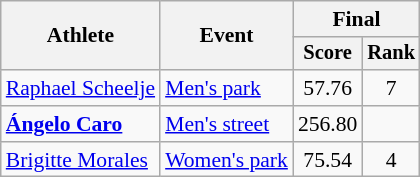<table class="wikitable" style="font-size:90%;text-align:center">
<tr>
<th rowspan="2">Athlete</th>
<th rowspan="2">Event</th>
<th colspan="2">Final</th>
</tr>
<tr style="font-size: 95%">
<th>Score</th>
<th>Rank</th>
</tr>
<tr>
<td align=left><a href='#'>Raphael Scheelje</a></td>
<td align=left><a href='#'>Men's park</a></td>
<td>57.76</td>
<td>7</td>
</tr>
<tr>
<td align=left><strong><a href='#'>Ángelo Caro</a></strong></td>
<td align=left><a href='#'>Men's street</a></td>
<td>256.80</td>
<td align=center></td>
</tr>
<tr>
<td align=left><a href='#'>Brigitte Morales</a></td>
<td align=left><a href='#'>Women's park</a></td>
<td>75.54</td>
<td>4</td>
</tr>
</table>
